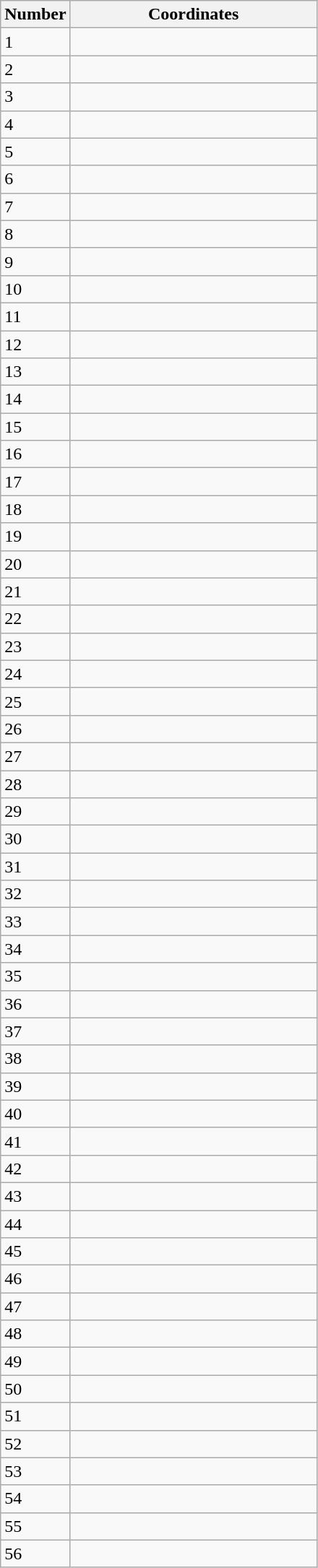<table class="wikitable sortable">
<tr>
<th>Number</th>
<th width="220">Coordinates</th>
</tr>
<tr>
<td>1</td>
<td></td>
</tr>
<tr>
<td>2</td>
<td></td>
</tr>
<tr>
<td>3</td>
<td></td>
</tr>
<tr>
<td>4</td>
<td></td>
</tr>
<tr>
<td>5</td>
<td></td>
</tr>
<tr>
<td>6</td>
<td></td>
</tr>
<tr>
<td>7</td>
<td></td>
</tr>
<tr>
<td>8</td>
<td></td>
</tr>
<tr>
<td>9</td>
<td></td>
</tr>
<tr>
<td>10</td>
<td></td>
</tr>
<tr>
<td>11</td>
<td></td>
</tr>
<tr>
<td>12</td>
<td></td>
</tr>
<tr>
<td>13</td>
<td></td>
</tr>
<tr>
<td>14</td>
<td></td>
</tr>
<tr>
<td>15</td>
<td></td>
</tr>
<tr>
<td>16</td>
<td></td>
</tr>
<tr>
<td>17</td>
<td></td>
</tr>
<tr>
<td>18</td>
<td></td>
</tr>
<tr>
<td>19</td>
<td></td>
</tr>
<tr>
<td>20</td>
<td></td>
</tr>
<tr>
<td>21</td>
<td></td>
</tr>
<tr>
<td>22</td>
<td></td>
</tr>
<tr>
<td>23</td>
<td></td>
</tr>
<tr>
<td>24</td>
<td></td>
</tr>
<tr>
<td>25</td>
<td></td>
</tr>
<tr>
<td>26</td>
<td></td>
</tr>
<tr>
<td>27</td>
<td></td>
</tr>
<tr>
<td>28</td>
<td></td>
</tr>
<tr>
<td>29</td>
<td></td>
</tr>
<tr>
<td>30</td>
<td></td>
</tr>
<tr>
<td>31</td>
<td></td>
</tr>
<tr>
<td>32</td>
<td></td>
</tr>
<tr>
<td>33</td>
<td></td>
</tr>
<tr>
<td>34</td>
<td></td>
</tr>
<tr>
<td>35</td>
<td></td>
</tr>
<tr>
<td>36</td>
<td></td>
</tr>
<tr>
<td>37</td>
<td></td>
</tr>
<tr>
<td>38</td>
<td></td>
</tr>
<tr>
<td>39</td>
<td></td>
</tr>
<tr>
<td>40</td>
<td></td>
</tr>
<tr>
<td>41</td>
<td></td>
</tr>
<tr>
<td>42</td>
<td></td>
</tr>
<tr>
<td>43</td>
<td></td>
</tr>
<tr>
<td>44</td>
<td></td>
</tr>
<tr>
<td>45</td>
<td></td>
</tr>
<tr>
<td>46</td>
<td></td>
</tr>
<tr>
<td>47</td>
<td></td>
</tr>
<tr>
<td>48</td>
<td></td>
</tr>
<tr>
<td>49</td>
<td></td>
</tr>
<tr>
<td>50</td>
<td></td>
</tr>
<tr>
<td>51</td>
<td></td>
</tr>
<tr>
<td>52</td>
<td></td>
</tr>
<tr>
<td>53</td>
<td></td>
</tr>
<tr>
<td>54</td>
<td></td>
</tr>
<tr>
<td>55</td>
<td></td>
</tr>
<tr>
<td>56</td>
<td></td>
</tr>
</table>
